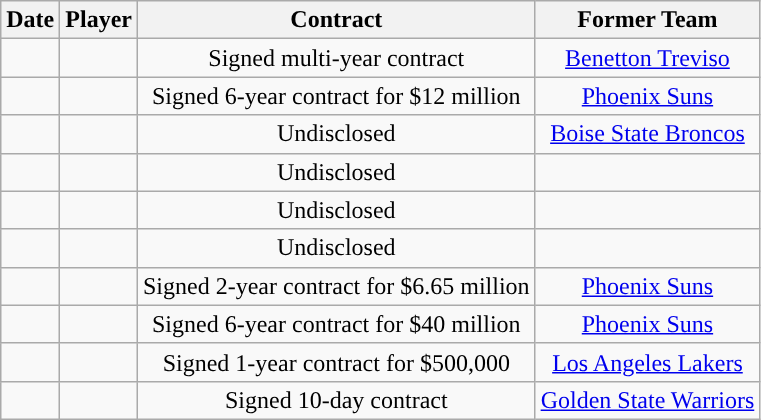<table class="wikitable sortable">
<tr>
<th>Date</th>
<th>Player</th>
<th>Contract</th>
<th>Former Team</th>
</tr>
<tr style="text-align: center">
<td></td>
<td></td>
<td>Signed multi-year contract</td>
<td><a href='#'>Benetton Treviso</a></td>
</tr>
<tr style="text-align: center">
<td></td>
<td></td>
<td>Signed 6-year contract for $12 million</td>
<td><a href='#'>Phoenix Suns</a></td>
</tr>
<tr style="text-align: center">
<td></td>
<td></td>
<td>Undisclosed</td>
<td><a href='#'>Boise State Broncos</a></td>
</tr>
<tr style="text-align: center">
<td></td>
<td></td>
<td>Undisclosed</td>
<td></td>
</tr>
<tr style="text-align: center">
<td></td>
<td></td>
<td>Undisclosed</td>
<td></td>
</tr>
<tr style="text-align: center">
<td></td>
<td></td>
<td>Undisclosed</td>
<td></td>
</tr>
<tr style="text-align: center">
<td></td>
<td></td>
<td>Signed 2-year contract for $6.65 million</td>
<td><a href='#'>Phoenix Suns</a></td>
</tr>
<tr style="text-align: center">
<td></td>
<td></td>
<td>Signed 6-year contract for $40 million</td>
<td><a href='#'>Phoenix Suns</a></td>
</tr>
<tr style="text-align: center">
<td></td>
<td></td>
<td>Signed 1-year contract for $500,000</td>
<td><a href='#'>Los Angeles Lakers</a></td>
</tr>
<tr style="text-align: center">
<td></td>
<td></td>
<td>Signed 10-day contract</td>
<td><a href='#'>Golden State Warriors</a></td>
</tr>
</table>
